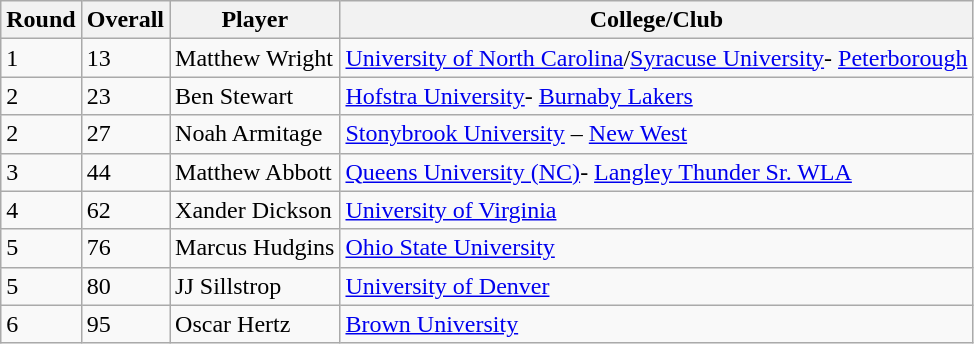<table class="wikitable">
<tr>
<th>Round</th>
<th>Overall</th>
<th>Player</th>
<th>College/Club</th>
</tr>
<tr>
<td>1</td>
<td>13</td>
<td>Matthew Wright</td>
<td><a href='#'>University of North Carolina</a>/<a href='#'>Syracuse University</a>- <a href='#'>Peterborough</a></td>
</tr>
<tr>
<td>2</td>
<td>23</td>
<td>Ben Stewart</td>
<td><a href='#'>Hofstra University</a>- <a href='#'>Burnaby Lakers</a></td>
</tr>
<tr>
<td>2</td>
<td>27</td>
<td>Noah Armitage</td>
<td><a href='#'>Stonybrook University</a> – <a href='#'>New West</a></td>
</tr>
<tr>
<td>3</td>
<td>44</td>
<td>Matthew Abbott</td>
<td><a href='#'>Queens University (NC)</a>- <a href='#'>Langley Thunder Sr. WLA</a></td>
</tr>
<tr>
<td>4</td>
<td>62</td>
<td>Xander Dickson</td>
<td><a href='#'>University of Virginia</a></td>
</tr>
<tr>
<td>5</td>
<td>76</td>
<td>Marcus Hudgins</td>
<td><a href='#'>Ohio State University</a></td>
</tr>
<tr>
<td>5</td>
<td>80</td>
<td>JJ Sillstrop</td>
<td><a href='#'>University of Denver</a></td>
</tr>
<tr>
<td>6</td>
<td>95</td>
<td>Oscar Hertz</td>
<td><a href='#'>Brown University</a></td>
</tr>
</table>
